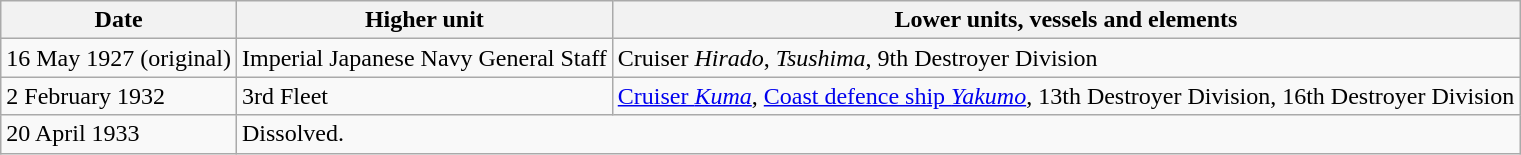<table class="wikitable">
<tr>
<th>Date</th>
<th>Higher unit</th>
<th>Lower units, vessels and elements</th>
</tr>
<tr>
<td>16 May 1927 (original)</td>
<td>Imperial Japanese Navy General Staff</td>
<td>Cruiser <em>Hirado</em>, <em>Tsushima</em>, 9th Destroyer Division</td>
</tr>
<tr>
<td>2 February 1932</td>
<td>3rd Fleet</td>
<td><a href='#'>Cruiser <em>Kuma</em></a>, <a href='#'>Coast defence ship <em>Yakumo</em></a>, 13th Destroyer Division, 16th Destroyer Division</td>
</tr>
<tr>
<td>20 April 1933</td>
<td colspan="2">Dissolved.</td>
</tr>
</table>
